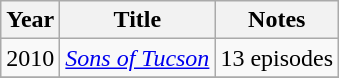<table class="wikitable">
<tr>
<th>Year</th>
<th>Title</th>
<th class="unsortable">Notes</th>
</tr>
<tr>
<td>2010</td>
<td><em><a href='#'>Sons of Tucson</a></em></td>
<td>13 episodes</td>
</tr>
<tr>
</tr>
</table>
